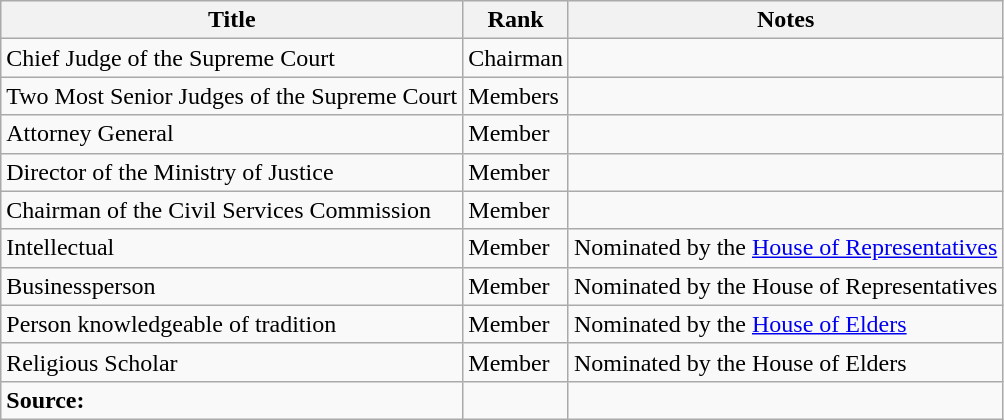<table class="wikitable">
<tr>
<th>Title</th>
<th>Rank</th>
<th>Notes</th>
</tr>
<tr>
<td>Chief Judge of the Supreme Court</td>
<td>Chairman</td>
<td></td>
</tr>
<tr>
<td>Two Most Senior Judges of the Supreme Court</td>
<td>Members</td>
<td></td>
</tr>
<tr>
<td>Attorney General</td>
<td>Member</td>
<td></td>
</tr>
<tr>
<td>Director of the Ministry of Justice</td>
<td>Member</td>
<td></td>
</tr>
<tr>
<td>Chairman of the Civil Services Commission</td>
<td>Member</td>
<td></td>
</tr>
<tr>
<td>Intellectual</td>
<td>Member</td>
<td>Nominated by the <a href='#'>House of Representatives</a></td>
</tr>
<tr>
<td>Businessperson</td>
<td>Member</td>
<td>Nominated by the House of Representatives</td>
</tr>
<tr>
<td>Person knowledgeable of tradition</td>
<td>Member</td>
<td>Nominated by the <a href='#'>House of Elders</a></td>
</tr>
<tr>
<td>Religious Scholar</td>
<td>Member</td>
<td>Nominated by the House of Elders</td>
</tr>
<tr>
<td><strong>Source:</strong></td>
<td></td>
<td></td>
</tr>
</table>
